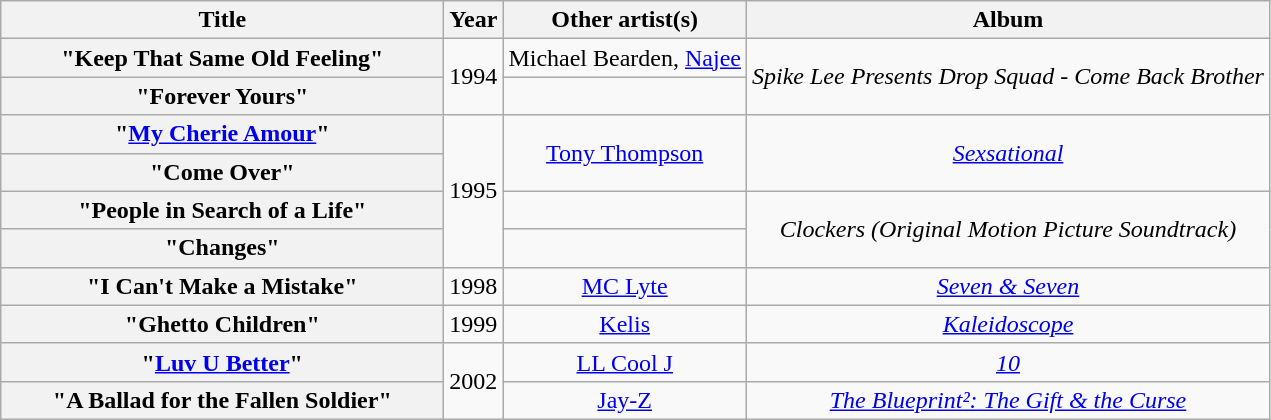<table class="wikitable plainrowheaders" style="text-align:center;">
<tr>
<th scope="col" style="width:18em;">Title</th>
<th scope="col">Year</th>
<th scope="col">Other artist(s)</th>
<th scope="col">Album</th>
</tr>
<tr>
<th scope="row">"Keep That Same Old Feeling"</th>
<td rowspan="2">1994</td>
<td>Michael Bearden, <a href='#'>Najee</a></td>
<td rowspan="2"><em>Spike Lee Presents Drop Squad - Come Back Brother</em></td>
</tr>
<tr>
<th scope="row">"Forever Yours"</th>
<td></td>
</tr>
<tr>
<th scope="row">"<a href='#'>My Cherie Amour</a>"</th>
<td rowspan="4">1995</td>
<td rowspan="2"><a href='#'>Tony Thompson</a></td>
<td rowspan="2"><em><a href='#'>Sexsational</a></em></td>
</tr>
<tr>
<th scope="row">"Come Over"</th>
</tr>
<tr>
<th scope="row">"People in Search of a Life"</th>
<td></td>
<td rowspan="2"><em>Clockers (Original Motion Picture Soundtrack)</em></td>
</tr>
<tr>
<th scope="row">"Changes"</th>
<td></td>
</tr>
<tr>
<th scope="row">"I Can't Make a Mistake"</th>
<td>1998</td>
<td><a href='#'>MC Lyte</a></td>
<td><em><a href='#'>Seven & Seven</a></em></td>
</tr>
<tr>
<th scope="row">"Ghetto Children"</th>
<td>1999</td>
<td><a href='#'>Kelis</a></td>
<td><em><a href='#'>Kaleidoscope</a></em></td>
</tr>
<tr>
<th scope="row">"<a href='#'>Luv U Better</a>"</th>
<td rowspan="2">2002</td>
<td><a href='#'>LL Cool J</a></td>
<td><em><a href='#'>10</a></em></td>
</tr>
<tr>
<th scope="row">"A Ballad for the Fallen Soldier"</th>
<td><a href='#'>Jay-Z</a></td>
<td><em><a href='#'>The Blueprint²: The Gift & the Curse</a></em></td>
</tr>
</table>
